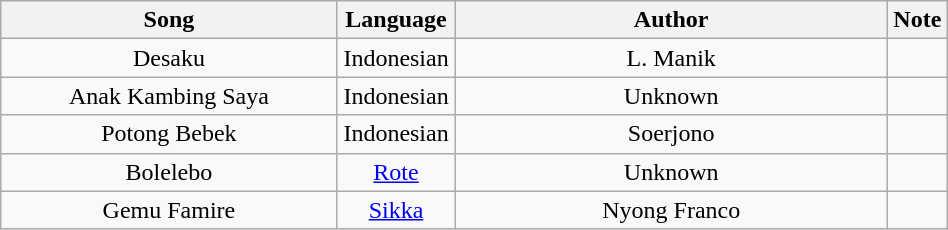<table class="wikitable" style="width:50%;text-align:center">
<tr>
<th style="width:35%">Song</th>
<th style="width:10%">Language</th>
<th style="width:45%">Author</th>
<th style="width:5%">Note</th>
</tr>
<tr>
<td>Desaku</td>
<td>Indonesian</td>
<td>L. Manik</td>
<td></td>
</tr>
<tr>
<td>Anak Kambing Saya</td>
<td>Indonesian</td>
<td>Unknown</td>
<td></td>
</tr>
<tr>
<td>Potong Bebek</td>
<td>Indonesian</td>
<td>Soerjono</td>
<td></td>
</tr>
<tr>
<td>Bolelebo</td>
<td><a href='#'>Rote</a></td>
<td>Unknown</td>
<td></td>
</tr>
<tr>
<td>Gemu Famire</td>
<td><a href='#'>Sikka</a></td>
<td>Nyong Franco</td>
<td></td>
</tr>
</table>
